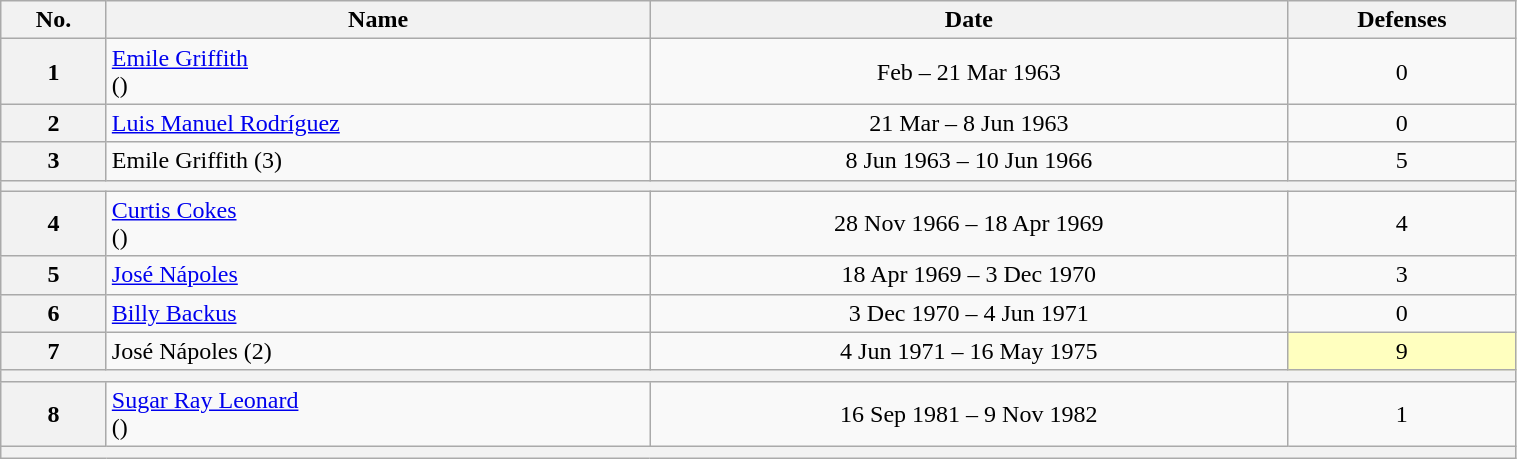<table class="wikitable sortable" style="width:80%">
<tr>
<th>No.</th>
<th>Name</th>
<th>Date</th>
<th>Defenses</th>
</tr>
<tr>
<th>1</th>
<td align="left"><a href='#'>Emile Griffith</a><br>()</td>
<td align="center">Feb – 21 Mar 1963</td>
<td align="center">0</td>
</tr>
<tr>
<th>2</th>
<td align="left"><a href='#'>Luis Manuel Rodríguez</a></td>
<td align="center">21 Mar – 8 Jun 1963</td>
<td align="center">0</td>
</tr>
<tr>
<th>3</th>
<td align="left">Emile Griffith (3)</td>
<td align="center">8 Jun 1963 – 10 Jun 1966</td>
<td align="center">5</td>
</tr>
<tr align=center>
<th colspan=4></th>
</tr>
<tr>
<th>4</th>
<td align="left"><a href='#'>Curtis Cokes</a><br>()</td>
<td align="center">28 Nov 1966 – 18 Apr 1969</td>
<td align="center">4</td>
</tr>
<tr>
<th>5</th>
<td align="left"><a href='#'>José Nápoles</a></td>
<td align="center">18 Apr 1969 – 3 Dec 1970</td>
<td align="center">3</td>
</tr>
<tr>
<th>6</th>
<td align="left"><a href='#'>Billy Backus</a></td>
<td align="center">3 Dec 1970 – 4 Jun 1971</td>
<td align="center">0</td>
</tr>
<tr align=center>
<th>7</th>
<td align=left>José Nápoles (2)</td>
<td>4 Jun 1971 – 16 May 1975</td>
<td style="background:#ffffbf;">9</td>
</tr>
<tr align=center>
<th colspan="4"></th>
</tr>
<tr align=center>
<th>8</th>
<td align=left><a href='#'>Sugar Ray Leonard</a><br>()</td>
<td>16 Sep 1981 – 9 Nov 1982</td>
<td>1</td>
</tr>
<tr align=center>
<th colspan="4"></th>
</tr>
</table>
